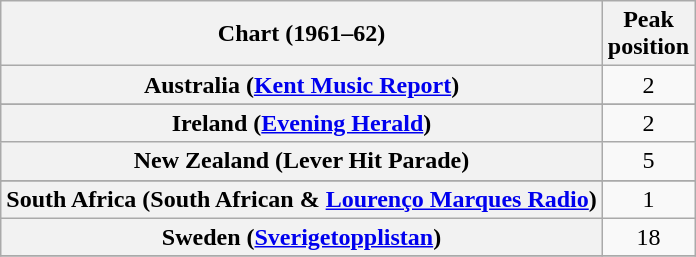<table class="wikitable sortable plainrowheaders" style="text-align:center">
<tr>
<th>Chart (1961–62)</th>
<th>Peak<br>position</th>
</tr>
<tr>
<th scope="row">Australia (<a href='#'>Kent Music Report</a>)</th>
<td>2</td>
</tr>
<tr>
</tr>
<tr>
</tr>
<tr>
<th scope="row">Ireland (<a href='#'>Evening Herald</a>)</th>
<td>2</td>
</tr>
<tr>
<th scope="row">New Zealand (Lever Hit Parade)</th>
<td>5</td>
</tr>
<tr>
</tr>
<tr>
<th scope="row">South Africa (South African & <a href='#'>Lourenço Marques Radio</a>)</th>
<td>1</td>
</tr>
<tr>
<th scope="row">Sweden (<a href='#'>Sverigetopplistan</a>)</th>
<td>18</td>
</tr>
<tr>
</tr>
</table>
